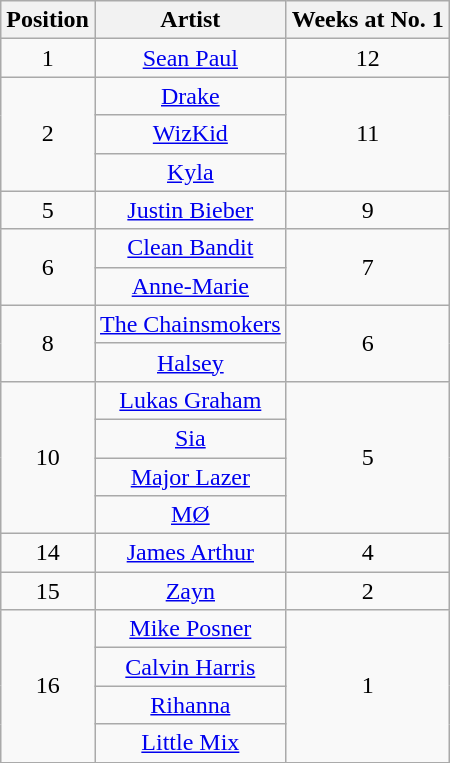<table class="wikitable">
<tr>
<th style="text-align: center;">Position</th>
<th style="text-align: center;">Artist</th>
<th style="text-align: center;">Weeks at No. 1</th>
</tr>
<tr>
<td style="text-align: center;">1</td>
<td style="text-align: center;"><a href='#'>Sean Paul</a></td>
<td style="text-align: center;">12</td>
</tr>
<tr>
<td style="text-align: center;" rowspan=3>2</td>
<td style="text-align: center;"><a href='#'>Drake</a></td>
<td style="text-align: center;" rowspan=3>11</td>
</tr>
<tr>
<td style="text-align: center;"><a href='#'>WizKid</a></td>
</tr>
<tr>
<td style="text-align: center;"><a href='#'>Kyla</a></td>
</tr>
<tr>
<td style="text-align: center;">5</td>
<td style="text-align: center;"><a href='#'>Justin Bieber</a></td>
<td style="text-align: center;">9</td>
</tr>
<tr>
<td style="text-align: center;" rowspan=2>6</td>
<td style="text-align: center;"><a href='#'>Clean Bandit</a></td>
<td style="text-align: center;" rowspan=2>7</td>
</tr>
<tr>
<td style="text-align: center;"><a href='#'>Anne-Marie</a></td>
</tr>
<tr>
<td style="text-align: center;" rowspan=2>8</td>
<td style="text-align: center;"><a href='#'>The Chainsmokers</a></td>
<td style="text-align: center;" rowspan=2>6</td>
</tr>
<tr>
<td style="text-align: center;"><a href='#'>Halsey</a></td>
</tr>
<tr>
<td style="text-align: center;" rowspan=4>10</td>
<td style="text-align: center;"><a href='#'>Lukas Graham</a></td>
<td style="text-align: center;" rowspan=4>5</td>
</tr>
<tr>
<td style="text-align: center;"><a href='#'>Sia</a></td>
</tr>
<tr>
<td style="text-align: center;"><a href='#'>Major Lazer</a></td>
</tr>
<tr>
<td style="text-align: center;"><a href='#'>MØ</a></td>
</tr>
<tr>
<td style="text-align: center;">14</td>
<td style="text-align: center;"><a href='#'>James Arthur</a></td>
<td style="text-align: center;">4</td>
</tr>
<tr>
<td style="text-align: center;">15</td>
<td style="text-align: center;"><a href='#'>Zayn</a></td>
<td style="text-align: center;">2</td>
</tr>
<tr>
<td style="text-align: center;" rowspan=4>16</td>
<td style="text-align: center;"><a href='#'>Mike Posner</a></td>
<td style="text-align: center;" rowspan=4>1</td>
</tr>
<tr>
<td style="text-align: center;"><a href='#'>Calvin Harris</a></td>
</tr>
<tr>
<td style="text-align: center;"><a href='#'>Rihanna</a></td>
</tr>
<tr>
<td style="text-align: center;"><a href='#'>Little Mix</a></td>
</tr>
</table>
